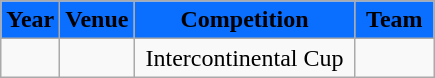<table class="wikitable">
<tr>
<th style="background:#0A6EFF"><span>Year</span></th>
<th style="background:#0A6EFF"><span>Venue</span></th>
<th style="background:#0A6EFF"><span>Competition</span></th>
<th style="background:#0A6EFF"><span> Team </span></th>
</tr>
<tr>
<td>  </td>
<td>  </td>
<td> Intercontinental Cup </td>
<td style="text-align:center"></td>
</tr>
</table>
